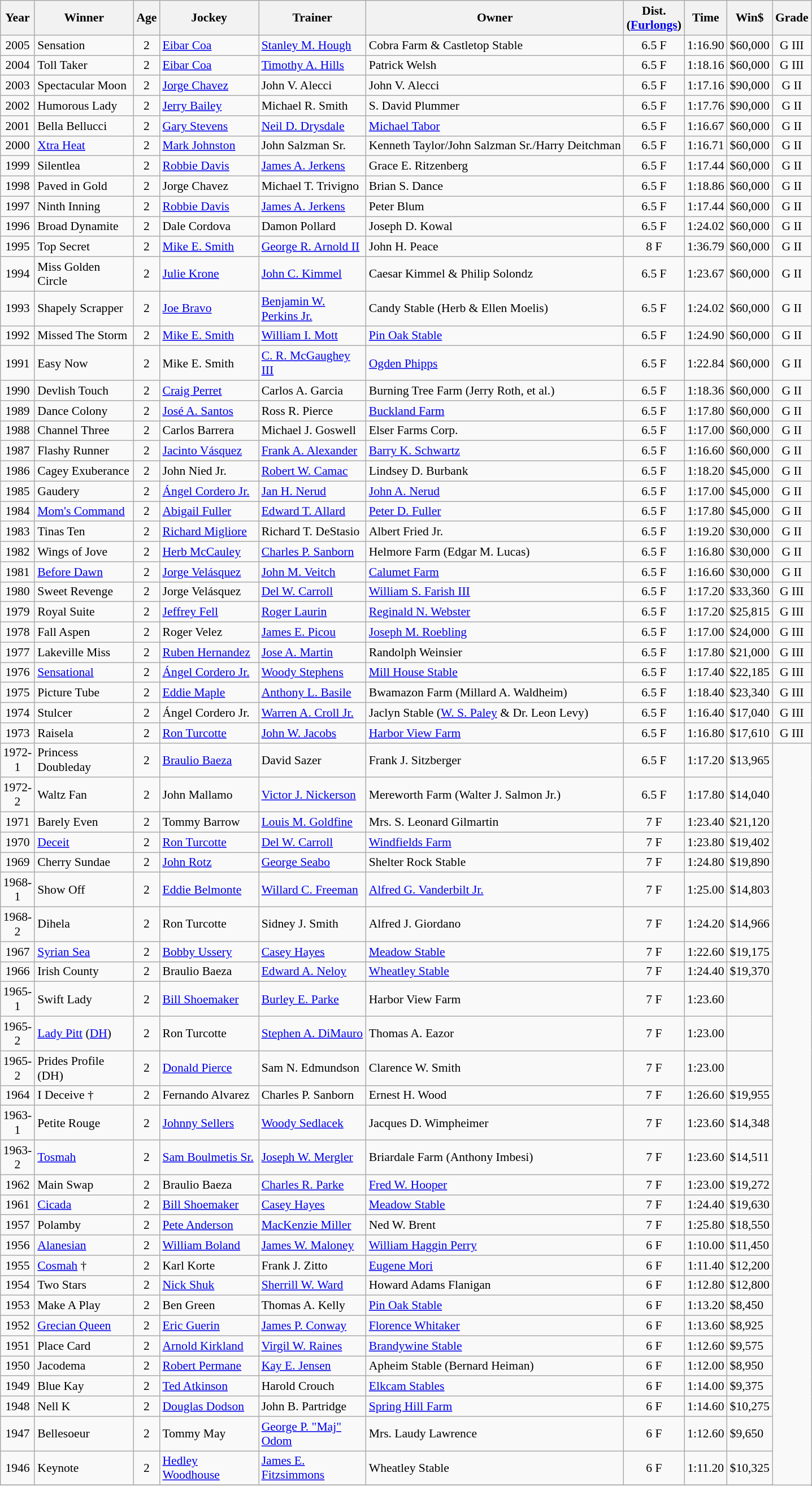<table class="wikitable sortable" style="font-size:90%">
<tr>
<th style="width:30px">Year<br></th>
<th style="width:110px">Winner<br></th>
<th style="width:20px">Age<br></th>
<th style="width:110px">Jockey<br></th>
<th style="width:120px">Trainer<br></th>
<th>Owner<br></th>
<th style="width:25px">Dist.<br> <span>(<a href='#'>Furlongs</a>)</span></th>
<th style="width:25px">Time<br></th>
<th style="width:25px">Win$</th>
<th style="width:25px">Grade<br></th>
</tr>
<tr>
<td align=center>2005</td>
<td>Sensation</td>
<td align=center>2</td>
<td><a href='#'>Eibar Coa</a></td>
<td><a href='#'>Stanley M. Hough</a></td>
<td>Cobra Farm & Castletop Stable</td>
<td align=center>6.5 F</td>
<td>1:16.90</td>
<td>$60,000</td>
<td align=center>G III</td>
</tr>
<tr>
<td align=center>2004</td>
<td>Toll Taker</td>
<td align=center>2</td>
<td><a href='#'>Eibar Coa</a></td>
<td><a href='#'>Timothy A. Hills</a></td>
<td>Patrick Welsh</td>
<td align=center>6.5 F</td>
<td>1:18.16</td>
<td>$60,000</td>
<td align=center>G III</td>
</tr>
<tr>
<td align=center>2003</td>
<td>Spectacular Moon</td>
<td align=center>2</td>
<td><a href='#'>Jorge Chavez</a></td>
<td>John V. Alecci</td>
<td>John V. Alecci</td>
<td align=center>6.5 F</td>
<td>1:17.16</td>
<td>$90,000</td>
<td align=center>G II</td>
</tr>
<tr>
<td align=center>2002</td>
<td>Humorous Lady</td>
<td align=center>2</td>
<td><a href='#'>Jerry Bailey</a></td>
<td>Michael R. Smith</td>
<td>S. David Plummer</td>
<td align=center>6.5 F</td>
<td>1:17.76</td>
<td>$90,000</td>
<td align=center>G II</td>
</tr>
<tr>
<td align=center>2001</td>
<td>Bella Bellucci</td>
<td align=center>2</td>
<td><a href='#'>Gary Stevens</a></td>
<td><a href='#'>Neil D. Drysdale</a></td>
<td><a href='#'>Michael Tabor</a></td>
<td align=center>6.5 F</td>
<td>1:16.67</td>
<td>$60,000</td>
<td align=center>G II</td>
</tr>
<tr>
<td align=center>2000</td>
<td><a href='#'>Xtra Heat</a></td>
<td align=center>2</td>
<td><a href='#'>Mark Johnston</a></td>
<td>John Salzman Sr.</td>
<td>Kenneth Taylor/John Salzman Sr./Harry Deitchman</td>
<td align=center>6.5 F</td>
<td>1:16.71</td>
<td>$60,000</td>
<td align=center>G II</td>
</tr>
<tr>
<td align=center>1999</td>
<td>Silentlea</td>
<td align=center>2</td>
<td><a href='#'>Robbie Davis</a></td>
<td><a href='#'>James A. Jerkens</a></td>
<td>Grace E. Ritzenberg</td>
<td align=center>6.5 F</td>
<td>1:17.44</td>
<td>$60,000</td>
<td align=center>G II</td>
</tr>
<tr>
<td align=center>1998</td>
<td>Paved in Gold</td>
<td align=center>2</td>
<td>Jorge Chavez</td>
<td>Michael T. Trivigno</td>
<td>Brian S. Dance</td>
<td align=center>6.5 F</td>
<td>1:18.86</td>
<td>$60,000</td>
<td align=center>G II</td>
</tr>
<tr>
<td align=center>1997</td>
<td>Ninth Inning</td>
<td align=center>2</td>
<td><a href='#'>Robbie Davis</a></td>
<td><a href='#'>James A. Jerkens</a></td>
<td>Peter Blum</td>
<td align=center>6.5 F</td>
<td>1:17.44</td>
<td>$60,000</td>
<td align=center>G II</td>
</tr>
<tr>
<td align=center>1996</td>
<td>Broad Dynamite</td>
<td align=center>2</td>
<td>Dale Cordova</td>
<td>Damon Pollard</td>
<td>Joseph D. Kowal</td>
<td align=center>6.5 F</td>
<td>1:24.02</td>
<td>$60,000</td>
<td align=center>G II</td>
</tr>
<tr>
<td align=center>1995</td>
<td>Top Secret</td>
<td align=center>2</td>
<td><a href='#'>Mike E. Smith</a></td>
<td><a href='#'>George R. Arnold II</a></td>
<td>John H. Peace</td>
<td align=center>8 F</td>
<td>1:36.79</td>
<td>$60,000</td>
<td align=center>G II</td>
</tr>
<tr>
<td align=center>1994</td>
<td>Miss Golden Circle</td>
<td align=center>2</td>
<td><a href='#'>Julie Krone</a></td>
<td><a href='#'>John C. Kimmel</a></td>
<td>Caesar Kimmel & Philip Solondz</td>
<td align=center>6.5 F</td>
<td align=center>1:23.67</td>
<td>$60,000</td>
<td align=center>G II</td>
</tr>
<tr>
<td align=center>1993</td>
<td>Shapely Scrapper</td>
<td align=center>2</td>
<td><a href='#'>Joe Bravo</a></td>
<td><a href='#'>Benjamin W. Perkins Jr.</a></td>
<td>Candy Stable (Herb & Ellen Moelis)</td>
<td align=center>6.5 F</td>
<td align=center>1:24.02</td>
<td>$60,000</td>
<td align=center>G II</td>
</tr>
<tr>
<td align=center>1992</td>
<td>Missed The Storm</td>
<td align=center>2</td>
<td><a href='#'>Mike E. Smith</a></td>
<td><a href='#'>William I. Mott</a></td>
<td><a href='#'>Pin Oak Stable</a></td>
<td align=center>6.5 F</td>
<td align=center>1:24.90</td>
<td>$60,000</td>
<td align=center>G II</td>
</tr>
<tr>
<td align=center>1991</td>
<td>Easy Now</td>
<td align=center>2</td>
<td>Mike E. Smith</td>
<td><a href='#'>C. R. McGaughey III</a></td>
<td><a href='#'>Ogden Phipps</a></td>
<td align=center>6.5 F</td>
<td align=center>1:22.84</td>
<td>$60,000</td>
<td align=center>G II</td>
</tr>
<tr>
<td align=center>1990</td>
<td>Devlish Touch</td>
<td align=center>2</td>
<td><a href='#'>Craig Perret</a></td>
<td>Carlos A. Garcia</td>
<td>Burning Tree Farm (Jerry Roth, et al.)</td>
<td align=center>6.5 F</td>
<td align=center>1:18.36</td>
<td>$60,000</td>
<td align=center>G II</td>
</tr>
<tr>
<td align=center>1989</td>
<td>Dance Colony</td>
<td align=center>2</td>
<td><a href='#'>José A. Santos</a></td>
<td>Ross R. Pierce</td>
<td><a href='#'>Buckland Farm</a></td>
<td align=center>6.5 F</td>
<td align=center>1:17.80</td>
<td>$60,000</td>
<td align=center>G II</td>
</tr>
<tr>
<td align=center>1988</td>
<td>Channel Three</td>
<td align=center>2</td>
<td>Carlos Barrera</td>
<td>Michael J. Goswell</td>
<td>Elser Farms Corp.</td>
<td align=center>6.5 F</td>
<td align=center>1:17.00</td>
<td>$60,000</td>
<td align=center>G II</td>
</tr>
<tr>
<td align=center>1987</td>
<td>Flashy Runner</td>
<td align=center>2</td>
<td><a href='#'>Jacinto Vásquez</a></td>
<td><a href='#'>Frank A. Alexander</a></td>
<td><a href='#'>Barry K. Schwartz</a></td>
<td align=center>6.5 F</td>
<td align=center>1:16.60</td>
<td>$60,000</td>
<td align=center>G II</td>
</tr>
<tr>
<td align=center>1986</td>
<td>Cagey Exuberance</td>
<td align=center>2</td>
<td>John Nied Jr.</td>
<td><a href='#'>Robert W. Camac</a></td>
<td>Lindsey D. Burbank</td>
<td align=center>6.5 F</td>
<td align=center>1:18.20</td>
<td>$45,000</td>
<td align=center>G II</td>
</tr>
<tr>
<td align=center>1985</td>
<td>Gaudery</td>
<td align=center>2</td>
<td><a href='#'>Ángel Cordero Jr.</a></td>
<td><a href='#'>Jan H. Nerud</a></td>
<td><a href='#'>John A. Nerud</a></td>
<td align=center>6.5 F</td>
<td align=center>1:17.00</td>
<td>$45,000</td>
<td align=center>G II</td>
</tr>
<tr>
<td align=center>1984</td>
<td><a href='#'>Mom's Command</a></td>
<td align=center>2</td>
<td><a href='#'>Abigail Fuller</a></td>
<td><a href='#'>Edward T. Allard</a></td>
<td><a href='#'>Peter D. Fuller</a></td>
<td align=center>6.5 F</td>
<td align=center>1:17.80</td>
<td>$45,000</td>
<td align=center>G II</td>
</tr>
<tr>
<td align=center>1983</td>
<td>Tinas Ten</td>
<td align=center>2</td>
<td><a href='#'>Richard Migliore</a></td>
<td>Richard T. DeStasio</td>
<td>Albert Fried Jr.</td>
<td align=center>6.5 F</td>
<td align=center>1:19.20</td>
<td>$30,000</td>
<td align=center>G II</td>
</tr>
<tr>
<td align=center>1982</td>
<td>Wings of Jove</td>
<td align=center>2</td>
<td><a href='#'>Herb McCauley</a></td>
<td><a href='#'>Charles P. Sanborn</a></td>
<td>Helmore Farm (Edgar M. Lucas)</td>
<td align=center>6.5 F</td>
<td align=center>1:16.80</td>
<td>$30,000</td>
<td align=center>G II</td>
</tr>
<tr>
<td align=center>1981</td>
<td><a href='#'>Before Dawn</a></td>
<td align=center>2</td>
<td><a href='#'>Jorge Velásquez</a></td>
<td><a href='#'>John M. Veitch</a></td>
<td><a href='#'>Calumet Farm</a></td>
<td align=center>6.5 F</td>
<td align=center>1:16.60</td>
<td>$30,000</td>
<td align=center>G II</td>
</tr>
<tr>
<td align=center>1980</td>
<td>Sweet Revenge</td>
<td align=center>2</td>
<td>Jorge Velásquez</td>
<td><a href='#'>Del W. Carroll</a></td>
<td><a href='#'>William S. Farish III</a></td>
<td align=center>6.5 F</td>
<td align=center>1:17.20</td>
<td>$33,360</td>
<td align=center>G III</td>
</tr>
<tr>
<td align=center>1979</td>
<td>Royal Suite</td>
<td align=center>2</td>
<td><a href='#'>Jeffrey Fell</a></td>
<td><a href='#'>Roger Laurin</a></td>
<td><a href='#'>Reginald N. Webster</a></td>
<td align=center>6.5 F</td>
<td align=center>1:17.20</td>
<td>$25,815</td>
<td align=center>G III</td>
</tr>
<tr>
<td align=center>1978</td>
<td>Fall Aspen</td>
<td align=center>2</td>
<td>Roger Velez</td>
<td><a href='#'>James E. Picou</a></td>
<td><a href='#'>Joseph M. Roebling</a></td>
<td align=center>6.5 F</td>
<td align=center>1:17.00</td>
<td>$24,000</td>
<td align=center>G III</td>
</tr>
<tr>
<td align=center>1977</td>
<td>Lakeville Miss</td>
<td align=center>2</td>
<td><a href='#'>Ruben Hernandez</a></td>
<td><a href='#'>Jose A. Martin</a></td>
<td>Randolph Weinsier</td>
<td align=center>6.5 F</td>
<td align=center>1:17.80</td>
<td>$21,000</td>
<td align=center>G III</td>
</tr>
<tr>
<td align=center>1976</td>
<td><a href='#'>Sensational</a></td>
<td align=center>2</td>
<td><a href='#'>Ángel Cordero Jr.</a></td>
<td><a href='#'>Woody Stephens</a></td>
<td><a href='#'>Mill House Stable</a></td>
<td align=center>6.5 F</td>
<td align=center>1:17.40</td>
<td>$22,185</td>
<td align=center>G III</td>
</tr>
<tr>
<td align=center>1975</td>
<td>Picture Tube</td>
<td align=center>2</td>
<td><a href='#'>Eddie Maple</a></td>
<td><a href='#'>Anthony L. Basile</a></td>
<td>Bwamazon Farm (Millard A. Waldheim)</td>
<td align=center>6.5 F</td>
<td align=center>1:18.40</td>
<td>$23,340</td>
<td align=center>G III</td>
</tr>
<tr>
<td align=center>1974</td>
<td>Stulcer</td>
<td align=center>2</td>
<td>Ángel Cordero Jr.</td>
<td><a href='#'>Warren A. Croll Jr.</a></td>
<td>Jaclyn Stable (<a href='#'>W. S. Paley</a> &  Dr. Leon Levy)</td>
<td align=center>6.5 F</td>
<td align=center>1:16.40</td>
<td>$17,040</td>
<td align=center>G III</td>
</tr>
<tr>
<td align=center>1973</td>
<td>Raisela</td>
<td align=center>2</td>
<td><a href='#'>Ron Turcotte</a></td>
<td><a href='#'>John W. Jacobs</a></td>
<td><a href='#'>Harbor View Farm</a></td>
<td align=center>6.5 F</td>
<td align=center>1:16.80</td>
<td>$17,610</td>
<td align=center>G III</td>
</tr>
<tr>
<td align=center>1972-1</td>
<td>Princess Doubleday</td>
<td align=center>2</td>
<td><a href='#'>Braulio Baeza</a></td>
<td>David Sazer</td>
<td>Frank J. Sitzberger</td>
<td align=center>6.5 F</td>
<td align=center>1:17.20</td>
<td>$13,965</td>
</tr>
<tr>
<td align=center>1972-2</td>
<td>Waltz Fan</td>
<td align=center>2</td>
<td>John Mallamo</td>
<td><a href='#'>Victor J. Nickerson</a></td>
<td>Mereworth Farm (Walter J. Salmon Jr.)</td>
<td align=center>6.5 F</td>
<td align=center>1:17.80</td>
<td>$14,040</td>
</tr>
<tr>
<td align=center>1971</td>
<td>Barely Even</td>
<td align=center>2</td>
<td>Tommy Barrow</td>
<td><a href='#'>Louis M. Goldfine</a></td>
<td>Mrs. S. Leonard Gilmartin</td>
<td align=center>7 F</td>
<td align=center>1:23.40</td>
<td>$21,120</td>
</tr>
<tr>
<td align=center>1970</td>
<td><a href='#'>Deceit</a></td>
<td align=center>2</td>
<td><a href='#'>Ron Turcotte</a></td>
<td><a href='#'>Del W. Carroll</a></td>
<td><a href='#'>Windfields Farm</a></td>
<td align=center>7 F</td>
<td align=center>1:23.80</td>
<td>$19,402</td>
</tr>
<tr>
<td align=center>1969</td>
<td>Cherry Sundae</td>
<td align=center>2</td>
<td><a href='#'>John Rotz</a></td>
<td><a href='#'>George Seabo</a></td>
<td>Shelter Rock Stable</td>
<td align=center>7 F</td>
<td align=center>1:24.80</td>
<td>$19,890</td>
</tr>
<tr>
<td align=center>1968-1</td>
<td>Show Off</td>
<td align=center>2</td>
<td><a href='#'>Eddie Belmonte</a></td>
<td><a href='#'>Willard C. Freeman</a></td>
<td><a href='#'>Alfred G. Vanderbilt Jr.</a></td>
<td align=center>7 F</td>
<td align=center>1:25.00</td>
<td>$14,803</td>
</tr>
<tr>
<td align=center>1968-2</td>
<td>Dihela</td>
<td align=center>2</td>
<td>Ron Turcotte</td>
<td>Sidney J. Smith</td>
<td>Alfred J. Giordano</td>
<td align=center>7 F</td>
<td align=center>1:24.20</td>
<td>$14,966</td>
</tr>
<tr>
<td align=center>1967</td>
<td><a href='#'>Syrian Sea</a></td>
<td align=center>2</td>
<td><a href='#'>Bobby Ussery</a></td>
<td><a href='#'>Casey Hayes</a></td>
<td><a href='#'>Meadow Stable</a></td>
<td align=center>7 F</td>
<td align=center>1:22.60</td>
<td>$19,175</td>
</tr>
<tr>
<td align=center>1966</td>
<td>Irish County</td>
<td align=center>2</td>
<td>Braulio Baeza</td>
<td><a href='#'>Edward A. Neloy</a></td>
<td><a href='#'>Wheatley Stable</a></td>
<td align=center>7 F</td>
<td align=center>1:24.40</td>
<td>$19,370</td>
</tr>
<tr>
<td align=center>1965-1</td>
<td>Swift Lady</td>
<td align=center>2</td>
<td><a href='#'>Bill Shoemaker</a></td>
<td><a href='#'>Burley E. Parke</a></td>
<td>Harbor View Farm</td>
<td align=center>7 F</td>
<td align=center>1:23.60</td>
<td></td>
</tr>
<tr>
<td align=center>1965-2</td>
<td><a href='#'>Lady Pitt</a> (<a href='#'>DH</a>)</td>
<td align=center>2</td>
<td>Ron Turcotte</td>
<td><a href='#'>Stephen A. DiMauro</a></td>
<td>Thomas A. Eazor</td>
<td align=center>7 F</td>
<td align=center>1:23.00</td>
<td></td>
</tr>
<tr>
<td align=center>1965-2</td>
<td>Prides Profile (DH)</td>
<td align=center>2</td>
<td><a href='#'>Donald Pierce</a></td>
<td>Sam N. Edmundson</td>
<td>Clarence W. Smith</td>
<td align=center>7 F</td>
<td align=center>1:23.00</td>
<td></td>
</tr>
<tr>
<td align=center>1964</td>
<td>I Deceive †</td>
<td align=center>2</td>
<td>Fernando Alvarez</td>
<td>Charles P. Sanborn</td>
<td>Ernest H. Wood</td>
<td align=center>7 F</td>
<td align=center>1:26.60</td>
<td>$19,955</td>
</tr>
<tr>
<td align=center>1963-1</td>
<td>Petite Rouge</td>
<td align=center>2</td>
<td><a href='#'>Johnny Sellers</a></td>
<td><a href='#'>Woody Sedlacek</a></td>
<td>Jacques D. Wimpheimer</td>
<td align=center>7 F</td>
<td align=center>1:23.60</td>
<td>$14,348</td>
</tr>
<tr>
<td align=center>1963-2</td>
<td><a href='#'>Tosmah</a></td>
<td align=center>2</td>
<td><a href='#'>Sam Boulmetis Sr.</a></td>
<td><a href='#'>Joseph W. Mergler</a></td>
<td>Briardale Farm (Anthony Imbesi)</td>
<td align=center>7 F</td>
<td align=center>1:23.60</td>
<td>$14,511</td>
</tr>
<tr>
<td align=center>1962</td>
<td>Main Swap</td>
<td align=center>2</td>
<td>Braulio Baeza</td>
<td><a href='#'>Charles R. Parke</a></td>
<td><a href='#'>Fred W. Hooper</a></td>
<td align=center>7 F</td>
<td align=center>1:23.00</td>
<td>$19,272</td>
</tr>
<tr>
<td align=center>1961</td>
<td><a href='#'>Cicada</a></td>
<td align=center>2</td>
<td><a href='#'>Bill Shoemaker</a></td>
<td><a href='#'>Casey Hayes</a></td>
<td><a href='#'>Meadow Stable</a></td>
<td align=center>7 F</td>
<td align=center>1:24.40</td>
<td>$19,630</td>
</tr>
<tr>
<td align=center>1957</td>
<td>Polamby</td>
<td align=center>2</td>
<td><a href='#'>Pete Anderson</a></td>
<td><a href='#'>MacKenzie Miller</a></td>
<td>Ned W. Brent</td>
<td align=center>7 F</td>
<td align=center>1:25.80</td>
<td>$18,550</td>
</tr>
<tr>
<td align=center>1956</td>
<td><a href='#'>Alanesian</a></td>
<td align=center>2</td>
<td><a href='#'>William Boland</a></td>
<td><a href='#'>James W. Maloney</a></td>
<td><a href='#'>William Haggin Perry</a></td>
<td align=center>6 F</td>
<td align=center>1:10.00</td>
<td>$11,450</td>
</tr>
<tr>
<td align=center>1955</td>
<td><a href='#'>Cosmah</a> †</td>
<td align=center>2</td>
<td>Karl Korte</td>
<td>Frank J. Zitto</td>
<td><a href='#'>Eugene Mori</a></td>
<td align=center>6 F</td>
<td align=center>1:11.40</td>
<td>$12,200</td>
</tr>
<tr>
<td align=center>1954</td>
<td>Two Stars</td>
<td align=center>2</td>
<td><a href='#'>Nick Shuk</a></td>
<td><a href='#'>Sherrill W. Ward</a></td>
<td>Howard Adams Flanigan</td>
<td align=center>6 F</td>
<td align=center>1:12.80</td>
<td>$12,800</td>
</tr>
<tr>
<td align=center>1953</td>
<td>Make A Play</td>
<td align=center>2</td>
<td>Ben Green</td>
<td>Thomas A. Kelly</td>
<td><a href='#'>Pin Oak Stable</a></td>
<td align=center>6 F</td>
<td align=center>1:13.20</td>
<td>$8,450</td>
</tr>
<tr>
<td align=center>1952</td>
<td><a href='#'>Grecian Queen</a></td>
<td align=center>2</td>
<td><a href='#'>Eric Guerin</a></td>
<td><a href='#'>James P. Conway</a></td>
<td><a href='#'>Florence Whitaker</a></td>
<td align=center>6 F</td>
<td align=center>1:13.60</td>
<td>$8,925</td>
</tr>
<tr>
<td align=center>1951</td>
<td>Place Card</td>
<td align=center>2</td>
<td><a href='#'>Arnold Kirkland</a></td>
<td><a href='#'>Virgil W. Raines</a></td>
<td><a href='#'>Brandywine Stable</a></td>
<td align=center>6 F</td>
<td align=center>1:12.60</td>
<td>$9,575</td>
</tr>
<tr>
<td align=center>1950</td>
<td>Jacodema</td>
<td align=center>2</td>
<td><a href='#'>Robert Permane</a></td>
<td><a href='#'>Kay E. Jensen</a></td>
<td>Apheim Stable (Bernard Heiman)</td>
<td align=center>6 F</td>
<td align=center>1:12.00</td>
<td>$8,950</td>
</tr>
<tr>
<td align=center>1949</td>
<td>Blue Kay</td>
<td align=center>2</td>
<td><a href='#'>Ted Atkinson</a></td>
<td>Harold Crouch</td>
<td><a href='#'>Elkcam Stables</a></td>
<td align=center>6 F</td>
<td align=center>1:14.00</td>
<td>$9,375</td>
</tr>
<tr>
<td align=center>1948</td>
<td>Nell K</td>
<td align=center>2</td>
<td><a href='#'>Douglas Dodson</a></td>
<td>John B. Partridge</td>
<td><a href='#'>Spring Hill Farm</a></td>
<td align=center>6 F</td>
<td align=center>1:14.60</td>
<td>$10,275</td>
</tr>
<tr>
<td align=center>1947</td>
<td>Bellesoeur</td>
<td align=center>2</td>
<td>Tommy May</td>
<td><a href='#'>George P. "Maj" Odom</a></td>
<td>Mrs. Laudy Lawrence</td>
<td align=center>6 F</td>
<td align=center>1:12.60</td>
<td>$9,650</td>
</tr>
<tr>
<td align=center>1946</td>
<td>Keynote</td>
<td align=center>2</td>
<td><a href='#'>Hedley Woodhouse</a></td>
<td><a href='#'>James E. Fitzsimmons</a></td>
<td>Wheatley Stable</td>
<td align=center>6 F</td>
<td align=center>1:11.20</td>
<td>$10,325</td>
</tr>
<tr>
</tr>
</table>
